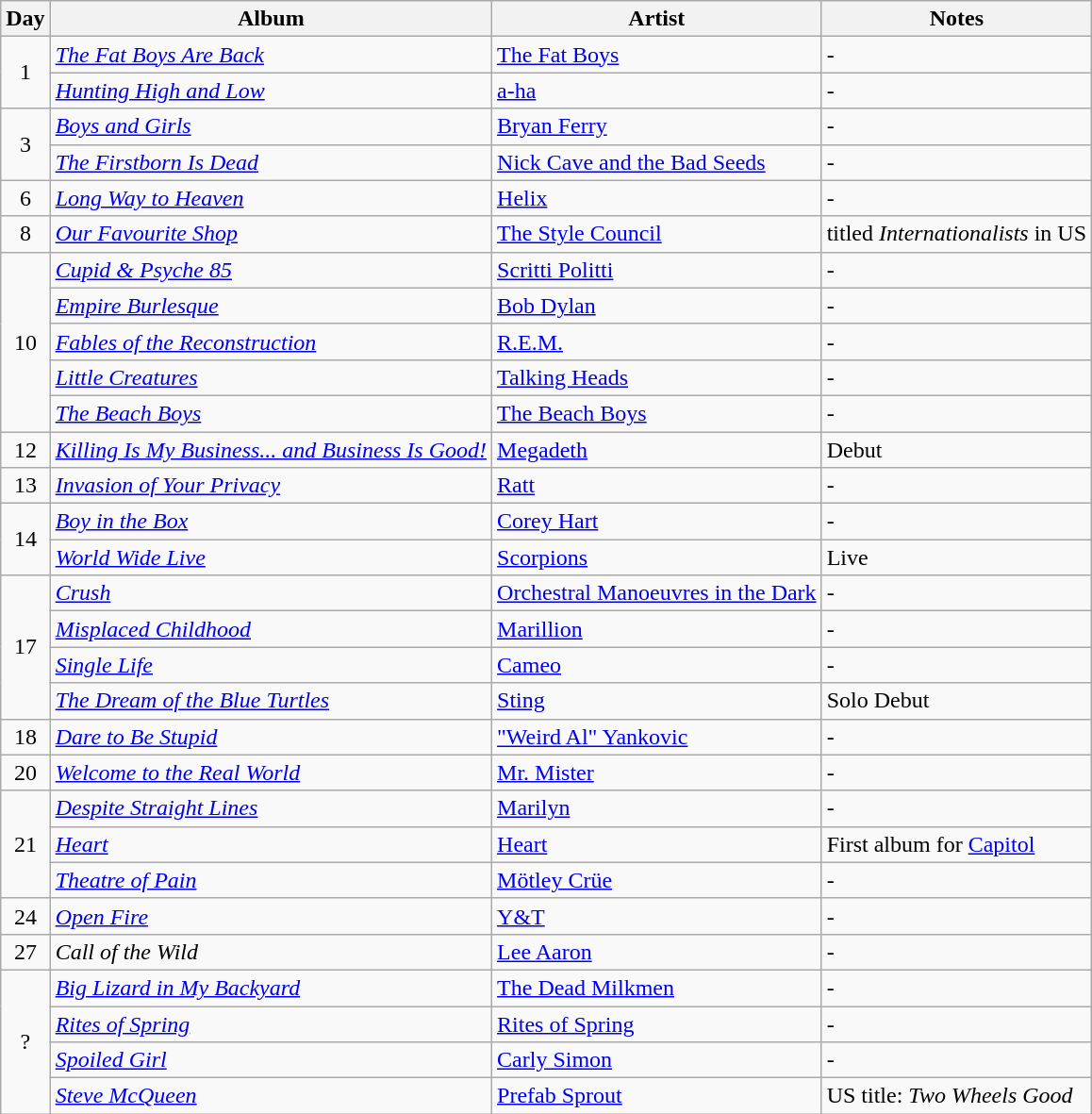<table class="wikitable">
<tr>
<th>Day</th>
<th>Album</th>
<th>Artist</th>
<th>Notes</th>
</tr>
<tr>
<td rowspan="2" align="center">1</td>
<td><em><a href='#'>The Fat Boys Are Back</a></em></td>
<td><a href='#'>The Fat Boys</a></td>
<td>-</td>
</tr>
<tr>
<td><em><a href='#'>Hunting High and Low</a></em></td>
<td><a href='#'>a-ha</a></td>
<td>-</td>
</tr>
<tr>
<td rowspan="2" align="center">3</td>
<td><em><a href='#'>Boys and Girls</a></em></td>
<td><a href='#'>Bryan Ferry</a></td>
<td>-</td>
</tr>
<tr>
<td><em><a href='#'>The Firstborn Is Dead</a></em></td>
<td><a href='#'>Nick Cave and the Bad Seeds</a></td>
<td>-</td>
</tr>
<tr>
<td rowspan="1" align="center">6</td>
<td><em><a href='#'>Long Way to Heaven</a></em></td>
<td><a href='#'>Helix</a></td>
<td>-</td>
</tr>
<tr>
<td rowspan="1" align="center">8</td>
<td><em><a href='#'>Our Favourite Shop</a></em></td>
<td><a href='#'>The Style Council</a></td>
<td>titled <em>Internationalists</em> in US</td>
</tr>
<tr>
<td rowspan="5" align="center">10</td>
<td><em><a href='#'>Cupid & Psyche 85</a></em></td>
<td><a href='#'>Scritti Politti</a></td>
<td>-</td>
</tr>
<tr>
<td><em><a href='#'>Empire Burlesque</a></em></td>
<td><a href='#'>Bob Dylan</a></td>
<td>-</td>
</tr>
<tr>
<td><em><a href='#'>Fables of the Reconstruction</a></em></td>
<td><a href='#'>R.E.M.</a></td>
<td>-</td>
</tr>
<tr>
<td><em><a href='#'>Little Creatures</a></em></td>
<td><a href='#'>Talking Heads</a></td>
<td>-</td>
</tr>
<tr>
<td><em><a href='#'>The Beach Boys</a></em></td>
<td><a href='#'>The Beach Boys</a></td>
<td>-</td>
</tr>
<tr>
<td rowspan="1" align="center">12</td>
<td><em><a href='#'>Killing Is My Business... and Business Is Good!</a></em></td>
<td><a href='#'>Megadeth</a></td>
<td>Debut</td>
</tr>
<tr>
<td rowspan="1" align="center">13</td>
<td><em><a href='#'>Invasion of Your Privacy</a></em></td>
<td><a href='#'>Ratt</a></td>
<td>-</td>
</tr>
<tr>
<td rowspan="2" align="center">14</td>
<td><em><a href='#'>Boy in the Box</a></em></td>
<td><a href='#'>Corey Hart</a></td>
<td>-</td>
</tr>
<tr>
<td><em><a href='#'>World Wide Live</a></em></td>
<td><a href='#'>Scorpions</a></td>
<td>Live</td>
</tr>
<tr>
<td rowspan="4" align="center">17</td>
<td><em><a href='#'>Crush</a></em></td>
<td><a href='#'>Orchestral Manoeuvres in the Dark</a></td>
<td>-</td>
</tr>
<tr>
<td><em><a href='#'>Misplaced Childhood</a></em></td>
<td><a href='#'>Marillion</a></td>
<td>-</td>
</tr>
<tr>
<td><em><a href='#'>Single Life</a></em></td>
<td><a href='#'>Cameo</a></td>
<td>-</td>
</tr>
<tr>
<td><em><a href='#'>The Dream of the Blue Turtles</a></em></td>
<td><a href='#'>Sting</a></td>
<td>Solo Debut</td>
</tr>
<tr>
<td rowspan="1" align="center">18</td>
<td><em><a href='#'>Dare to Be Stupid</a></em></td>
<td><a href='#'>"Weird Al" Yankovic</a></td>
<td>-</td>
</tr>
<tr>
<td rowspan="1" align="center">20</td>
<td><em><a href='#'>Welcome to the Real World</a></em></td>
<td><a href='#'>Mr. Mister</a></td>
<td>-</td>
</tr>
<tr>
<td rowspan="3" align="center">21</td>
<td><em><a href='#'>Despite Straight Lines</a></em></td>
<td><a href='#'>Marilyn</a></td>
<td>-</td>
</tr>
<tr>
<td><em><a href='#'>Heart</a></em></td>
<td><a href='#'>Heart</a></td>
<td>First album for <a href='#'>Capitol</a></td>
</tr>
<tr>
<td><em><a href='#'>Theatre of Pain</a></em></td>
<td><a href='#'>Mötley Crüe</a></td>
<td>-</td>
</tr>
<tr>
<td rowspan="1" align="center">24</td>
<td><em><a href='#'>Open Fire</a></em></td>
<td><a href='#'>Y&T</a></td>
<td>-</td>
</tr>
<tr>
<td rowspan="1" align="center">27</td>
<td><em>Call of the Wild</em></td>
<td><a href='#'>Lee Aaron</a></td>
<td>-</td>
</tr>
<tr>
<td rowspan="4" align="center">?</td>
<td><em><a href='#'>Big Lizard in My Backyard</a></em></td>
<td><a href='#'>The Dead Milkmen</a></td>
<td>-</td>
</tr>
<tr>
<td><em><a href='#'>Rites of Spring</a></em></td>
<td><a href='#'>Rites of Spring</a></td>
<td>-</td>
</tr>
<tr>
<td><em><a href='#'>Spoiled Girl</a></em></td>
<td><a href='#'>Carly Simon</a></td>
<td>-</td>
</tr>
<tr>
<td><em><a href='#'>Steve McQueen</a></em></td>
<td><a href='#'>Prefab Sprout</a></td>
<td>US title: <em>Two Wheels Good</em></td>
</tr>
</table>
